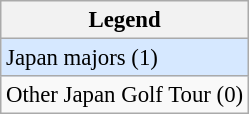<table class="wikitable" style="font-size:95%;">
<tr>
<th>Legend</th>
</tr>
<tr style="background:#D6E8FF;">
<td>Japan majors (1)</td>
</tr>
<tr>
<td>Other Japan Golf Tour (0)</td>
</tr>
</table>
